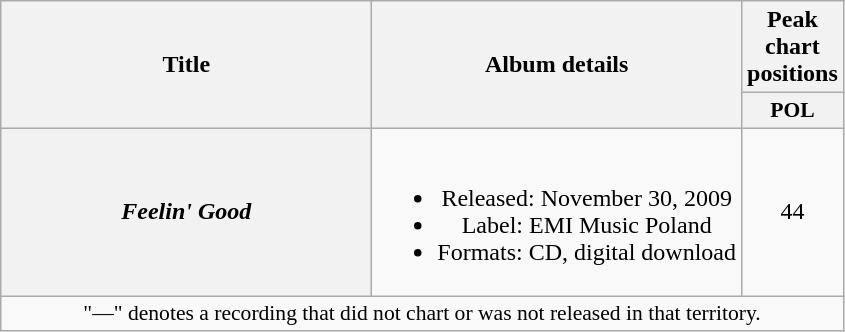<table class="wikitable plainrowheaders" style="text-align:center;">
<tr>
<th scope="col" rowspan="2" style="width:15em;">Title</th>
<th scope="col" rowspan="2">Album details</th>
<th scope="col" colspan="1">Peak chart positions</th>
</tr>
<tr>
<th scope="col" style="width:3em;font-size:90%;">POL<br></th>
</tr>
<tr>
<th scope="row"><em>Feelin' Good</em></th>
<td><br><ul><li>Released: November 30, 2009</li><li>Label: EMI Music Poland</li><li>Formats: CD, digital download</li></ul></td>
<td>44</td>
</tr>
<tr>
<td colspan="20" style="font-size:90%">"—" denotes a recording that did not chart or was not released in that territory.</td>
</tr>
</table>
